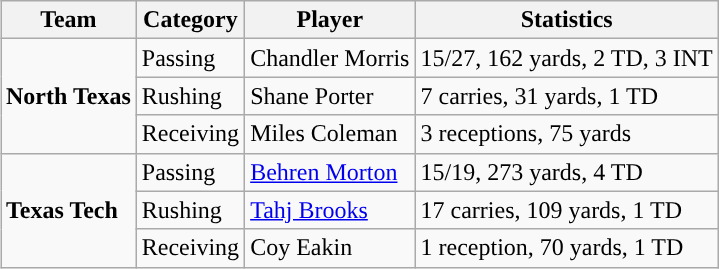<table class="wikitable" style="float: right;">
<tr>
<th>Team</th>
<th>Category</th>
<th>Player</th>
<th>Statistics</th>
</tr>
<tr>
<td rowspan=3><strong>North Texas</strong></td>
<td>Passing</td>
<td>Chandler Morris</td>
<td>15/27, 162 yards, 2 TD, 3 INT</td>
</tr>
<tr>
<td>Rushing</td>
<td>Shane Porter</td>
<td>7 carries, 31 yards, 1 TD</td>
</tr>
<tr>
<td>Receiving</td>
<td>Miles Coleman</td>
<td>3 receptions, 75 yards</td>
</tr>
<tr>
<td rowspan=3><strong>Texas Tech</strong></td>
<td>Passing</td>
<td><a href='#'>Behren Morton</a></td>
<td>15/19, 273 yards, 4 TD</td>
</tr>
<tr>
<td>Rushing</td>
<td><a href='#'>Tahj Brooks</a></td>
<td>17 carries, 109 yards, 1 TD</td>
</tr>
<tr>
<td>Receiving</td>
<td>Coy Eakin</td>
<td>1 reception, 70 yards, 1 TD</td>
</tr>
</table>
